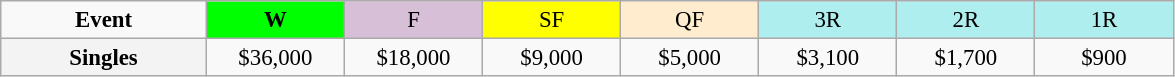<table class=wikitable style=font-size:95%;text-align:center>
<tr>
<td style="width:130px"><strong>Event</strong></td>
<td style="width:85px; background:lime"><strong>W</strong></td>
<td style="width:85px; background:thistle">F</td>
<td style="width:85px; background:#ffff00">SF</td>
<td style="width:85px; background:#ffebcd">QF</td>
<td style="width:85px; background:#afeeee">3R</td>
<td style="width:85px; background:#afeeee">2R</td>
<td style="width:85px; background:#afeeee">1R</td>
</tr>
<tr>
<th style=background:#f3f3f3>Singles</th>
<td>$36,000</td>
<td>$18,000</td>
<td>$9,000</td>
<td>$5,000</td>
<td>$3,100</td>
<td>$1,700</td>
<td>$900</td>
</tr>
</table>
